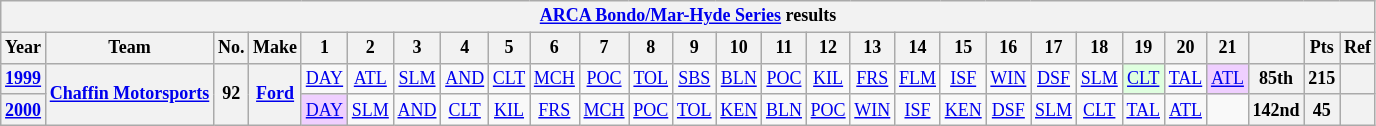<table class="wikitable" style="text-align:center; font-size:75%">
<tr>
<th colspan=45><a href='#'>ARCA Bondo/Mar-Hyde Series</a> results</th>
</tr>
<tr>
<th>Year</th>
<th>Team</th>
<th>No.</th>
<th>Make</th>
<th>1</th>
<th>2</th>
<th>3</th>
<th>4</th>
<th>5</th>
<th>6</th>
<th>7</th>
<th>8</th>
<th>9</th>
<th>10</th>
<th>11</th>
<th>12</th>
<th>13</th>
<th>14</th>
<th>15</th>
<th>16</th>
<th>17</th>
<th>18</th>
<th>19</th>
<th>20</th>
<th>21</th>
<th></th>
<th>Pts</th>
<th>Ref</th>
</tr>
<tr>
<th><a href='#'>1999</a></th>
<th rowspan=2><a href='#'>Chaffin Motorsports</a></th>
<th rowspan=2>92</th>
<th rowspan=2><a href='#'>Ford</a></th>
<td><a href='#'>DAY</a></td>
<td><a href='#'>ATL</a></td>
<td><a href='#'>SLM</a></td>
<td><a href='#'>AND</a></td>
<td><a href='#'>CLT</a></td>
<td><a href='#'>MCH</a></td>
<td><a href='#'>POC</a></td>
<td><a href='#'>TOL</a></td>
<td><a href='#'>SBS</a></td>
<td><a href='#'>BLN</a></td>
<td><a href='#'>POC</a></td>
<td><a href='#'>KIL</a></td>
<td><a href='#'>FRS</a></td>
<td><a href='#'>FLM</a></td>
<td><a href='#'>ISF</a></td>
<td><a href='#'>WIN</a></td>
<td><a href='#'>DSF</a></td>
<td><a href='#'>SLM</a></td>
<td style="background:#DFFFDF;"><a href='#'>CLT</a><br></td>
<td><a href='#'>TAL</a></td>
<td style="background:#EFCFFF;"><a href='#'>ATL</a><br></td>
<th>85th</th>
<th>215</th>
<th></th>
</tr>
<tr>
<th><a href='#'>2000</a></th>
<td style="background:#EFCFFF;"><a href='#'>DAY</a><br></td>
<td><a href='#'>SLM</a></td>
<td><a href='#'>AND</a></td>
<td><a href='#'>CLT</a></td>
<td><a href='#'>KIL</a></td>
<td><a href='#'>FRS</a></td>
<td><a href='#'>MCH</a></td>
<td><a href='#'>POC</a></td>
<td><a href='#'>TOL</a></td>
<td><a href='#'>KEN</a></td>
<td><a href='#'>BLN</a></td>
<td><a href='#'>POC</a></td>
<td><a href='#'>WIN</a></td>
<td><a href='#'>ISF</a></td>
<td><a href='#'>KEN</a></td>
<td><a href='#'>DSF</a></td>
<td><a href='#'>SLM</a></td>
<td><a href='#'>CLT</a></td>
<td><a href='#'>TAL</a></td>
<td><a href='#'>ATL</a></td>
<td></td>
<th>142nd</th>
<th>45</th>
<th></th>
</tr>
</table>
